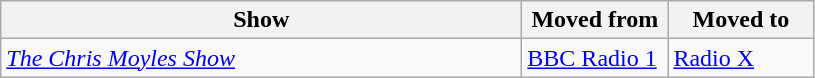<table class="wikitable">
<tr>
<th width=340>Show</th>
<th width=90>Moved from</th>
<th width=90>Moved to</th>
</tr>
<tr>
<td><em><a href='#'>The Chris Moyles Show</a></em></td>
<td><a href='#'>BBC Radio 1</a></td>
<td><a href='#'>Radio X</a></td>
</tr>
</table>
